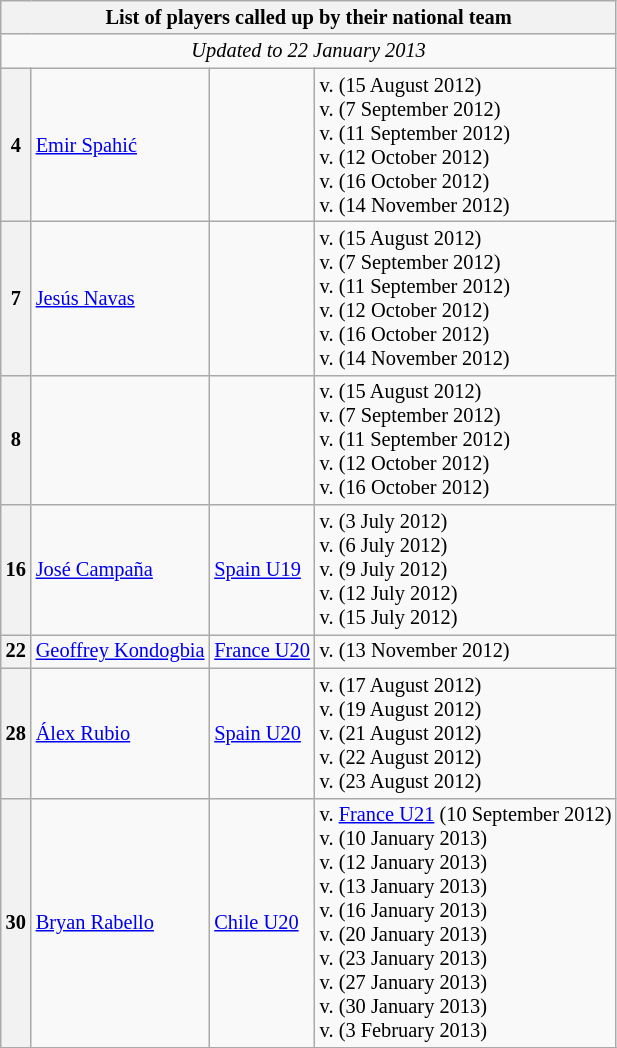<table class="wikitable collapsible collapsed" style="font-size: 85%">
<tr>
<th colspan="4">List of players called up by their national team</th>
</tr>
<tr>
<td colspan="4" align="center"><em>Updated to 22 January 2013</em></td>
</tr>
<tr>
<th>4</th>
<td><a href='#'>Emir Spahić</a></td>
<td></td>
<td>v.  (15 August 2012)<br>v.  (7 September 2012)<br>v.  (11 September 2012)<br>v.  (12 October 2012)<br>v.  (16 October 2012)<br>v.  (14 November 2012)</td>
</tr>
<tr>
<th>7</th>
<td><a href='#'>Jesús Navas</a></td>
<td></td>
<td>v.  (15 August 2012)<br>v.  (7 September 2012)<br>v.  (11 September 2012)<br>v.  (12 October 2012)<br>v.  (16 October 2012)<br>v.  (14 November 2012)</td>
</tr>
<tr>
<th>8</th>
<td></td>
<td></td>
<td>v.  (15 August 2012)<br>v.  (7 September 2012)<br>v.  (11 September 2012)<br>v.  (12 October 2012)<br>v.  (16 October 2012)</td>
</tr>
<tr>
<th>16</th>
<td><a href='#'>José Campaña</a></td>
<td> <a href='#'>Spain U19</a></td>
<td>v.  (3 July 2012)<br>v.  (6 July 2012)<br>v.  (9 July 2012)<br>v.  (12 July 2012)<br>v.  (15 July 2012)</td>
</tr>
<tr>
<th>22</th>
<td><a href='#'>Geoffrey Kondogbia</a></td>
<td> <a href='#'>France U20</a></td>
<td>v.  (13 November 2012)</td>
</tr>
<tr>
<th>28</th>
<td><a href='#'>Álex Rubio</a></td>
<td> <a href='#'>Spain U20</a></td>
<td>v.  (17 August 2012)<br>v.  (19 August 2012)<br>v.  (21 August 2012)<br>v.  (22 August 2012)<br>v.  (23 August 2012)</td>
</tr>
<tr>
<th>30</th>
<td><a href='#'>Bryan Rabello</a></td>
<td> <a href='#'>Chile U20</a></td>
<td>v.  <a href='#'>France U21</a> (10 September 2012)<br>v.  (10 January 2013)<br>v.  (12 January 2013)<br>v.  (13 January 2013)<br>v.  (16 January 2013)<br>v.  (20 January 2013)<br>v.  (23 January 2013)<br>v.  (27 January 2013)<br>v.  (30 January 2013)<br>v.  (3 February 2013)</td>
</tr>
<tr>
</tr>
</table>
